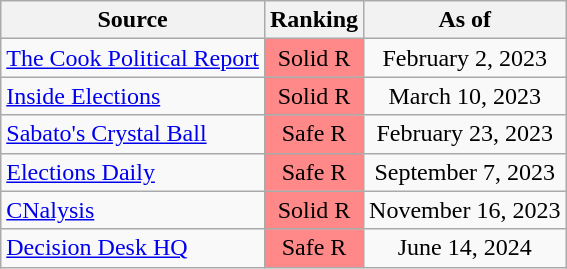<table class="wikitable" style="text-align:center">
<tr>
<th>Source</th>
<th>Ranking</th>
<th>As of</th>
</tr>
<tr>
<td align=left><a href='#'>The Cook Political Report</a></td>
<td style="color:black;background:#f88" data-sort-value=5>Solid R</td>
<td>February 2, 2023</td>
</tr>
<tr>
<td align=left><a href='#'>Inside Elections</a></td>
<td style="color:black;background:#f88" data-sort-value=5>Solid R</td>
<td>March 10, 2023</td>
</tr>
<tr>
<td align=left><a href='#'>Sabato's Crystal Ball</a></td>
<td style="color:black;background:#f88" data-sort-value=4>Safe R</td>
<td>February 23, 2023</td>
</tr>
<tr>
<td align=left><a href='#'>Elections Daily</a></td>
<td style="color:black;background:#f88" data-sort-value=4>Safe R</td>
<td>September 7, 2023</td>
</tr>
<tr>
<td align=left><a href='#'>CNalysis</a></td>
<td style="color:black;background:#f88" data-sort-value=5>Solid R</td>
<td>November 16, 2023</td>
</tr>
<tr>
<td align=left><a href='#'>Decision Desk HQ</a></td>
<td style="color:black;background:#f88" data-sort-value=4>Safe R</td>
<td>June 14, 2024</td>
</tr>
</table>
